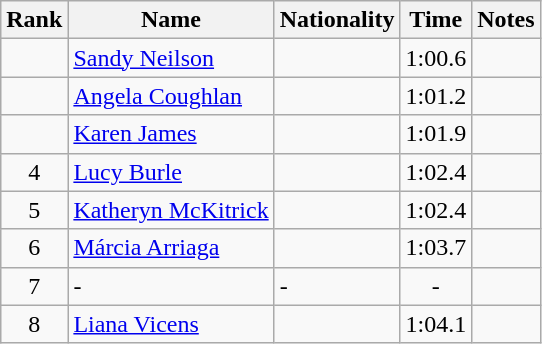<table class="wikitable sortable" style="text-align:center">
<tr>
<th>Rank</th>
<th>Name</th>
<th>Nationality</th>
<th>Time</th>
<th>Notes</th>
</tr>
<tr>
<td></td>
<td align=left><a href='#'>Sandy Neilson</a></td>
<td align=left></td>
<td>1:00.6</td>
<td></td>
</tr>
<tr>
<td></td>
<td align=left><a href='#'>Angela Coughlan</a></td>
<td align=left></td>
<td>1:01.2</td>
<td></td>
</tr>
<tr>
<td></td>
<td align=left><a href='#'>Karen James</a></td>
<td align=left></td>
<td>1:01.9</td>
<td></td>
</tr>
<tr>
<td>4</td>
<td align=left><a href='#'>Lucy Burle</a></td>
<td align=left></td>
<td>1:02.4</td>
<td></td>
</tr>
<tr>
<td>5</td>
<td align=left><a href='#'>Katheryn McKitrick</a></td>
<td align=left></td>
<td>1:02.4</td>
<td></td>
</tr>
<tr>
<td>6</td>
<td align=left><a href='#'>Márcia Arriaga</a></td>
<td align=left></td>
<td>1:03.7</td>
<td></td>
</tr>
<tr>
<td>7</td>
<td align=left>-</td>
<td align=left>-</td>
<td>-</td>
<td></td>
</tr>
<tr>
<td>8</td>
<td align=left><a href='#'>Liana Vicens</a></td>
<td align=left></td>
<td>1:04.1</td>
<td></td>
</tr>
</table>
